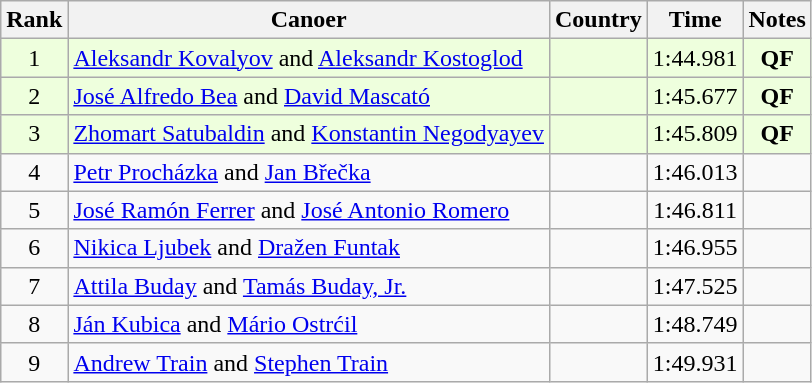<table class="wikitable sortable">
<tr>
<th>Rank</th>
<th>Canoer</th>
<th>Country</th>
<th>Time</th>
<th>Notes</th>
</tr>
<tr bgcolor = "eeffdd">
<td align="center">1</td>
<td align="left"><a href='#'>Aleksandr Kovalyov</a> and <a href='#'>Aleksandr Kostoglod</a></td>
<td align="left"></td>
<td align="center">1:44.981</td>
<td align="center"><strong>QF</strong></td>
</tr>
<tr bgcolor = "eeffdd">
<td align="center">2</td>
<td align="left"><a href='#'>José Alfredo Bea</a> and <a href='#'>David Mascató</a></td>
<td align="left"></td>
<td align="center">1:45.677</td>
<td align="center"><strong>QF</strong></td>
</tr>
<tr bgcolor = "eeffdd">
<td align="center">3</td>
<td align="left"><a href='#'>Zhomart Satubaldin</a> and <a href='#'>Konstantin Negodyayev</a></td>
<td align="left"></td>
<td align="center">1:45.809</td>
<td align="center"><strong>QF</strong></td>
</tr>
<tr>
<td align="center">4</td>
<td align="left"><a href='#'>Petr Procházka</a> and <a href='#'>Jan Břečka</a></td>
<td align="left"></td>
<td align="center">1:46.013</td>
<td align="center"></td>
</tr>
<tr>
<td align="center">5</td>
<td align="left"><a href='#'>José Ramón Ferrer</a> and <a href='#'>José Antonio Romero</a></td>
<td align="left"></td>
<td align="center">1:46.811</td>
<td align="center"></td>
</tr>
<tr>
<td align="center">6</td>
<td align="left"><a href='#'>Nikica Ljubek</a> and <a href='#'>Dražen Funtak</a></td>
<td align="left"></td>
<td align="center">1:46.955</td>
<td align="center"></td>
</tr>
<tr>
<td align="center">7</td>
<td align="left"><a href='#'>Attila Buday</a> and <a href='#'>Tamás Buday, Jr.</a></td>
<td align="left"></td>
<td align="center">1:47.525</td>
<td align="center"></td>
</tr>
<tr>
<td align="center">8</td>
<td align="left"><a href='#'>Ján Kubica</a> and <a href='#'>Mário Ostrćil</a></td>
<td align="left"></td>
<td align="center">1:48.749</td>
<td align="center"></td>
</tr>
<tr>
<td align="center">9</td>
<td align="left"><a href='#'>Andrew Train</a> and <a href='#'>Stephen Train</a></td>
<td align="left"></td>
<td align="center">1:49.931</td>
<td align="center"></td>
</tr>
</table>
